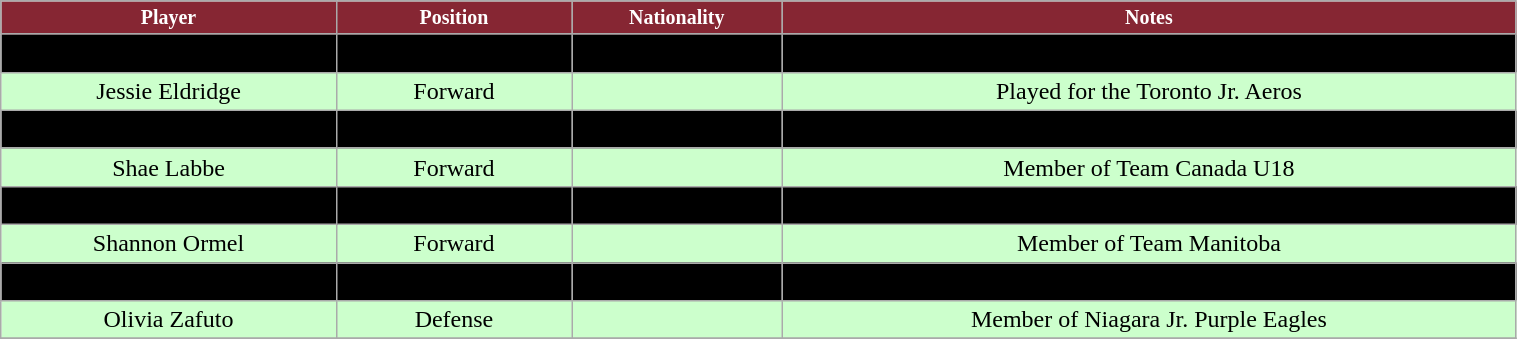<table class="wikitable" width="80%">
<tr align="center"  style="background:#862633;color:white; font-size:smaller;">
<td><strong>Player</strong></td>
<td><strong>Position</strong></td>
<td><strong>Nationality</strong></td>
<td><strong>Notes</strong></td>
</tr>
<tr align="center" bgcolor=" ">
<td>Megan DuBois</td>
<td>Goaltender</td>
<td></td>
<td>Attended Shattuck-St. Mary's</td>
</tr>
<tr align="center" bgcolor="#ccffcc">
<td>Jessie Eldridge</td>
<td>Forward</td>
<td></td>
<td>Played for the Toronto Jr. Aeros</td>
</tr>
<tr align="center" bgcolor=" ">
<td>Chelsea Jacques</td>
<td>Defense</td>
<td></td>
<td>Member of Madison Capitals</td>
</tr>
<tr align="center" bgcolor="#ccffcc">
<td>Shae Labbe</td>
<td>Forward</td>
<td></td>
<td>Member of Team Canada U18</td>
</tr>
<tr align="center" bgcolor=" ">
<td>Bailey Larson</td>
<td>Forward</td>
<td></td>
<td>Former member of Team USA U18</td>
</tr>
<tr align="center" bgcolor="#ccffcc">
<td>Shannon Ormel</td>
<td>Forward</td>
<td></td>
<td>Member of Team Manitoba</td>
</tr>
<tr align="center" bgcolor=" ">
<td>Julia Vandyk</td>
<td>Goaltender</td>
<td></td>
<td>Played with Team Ontario</td>
</tr>
<tr align="center" bgcolor="#ccffcc">
<td>Olivia Zafuto</td>
<td>Defense</td>
<td></td>
<td>Member of Niagara Jr. Purple Eagles</td>
</tr>
<tr align="center" bgcolor=" ">
</tr>
</table>
